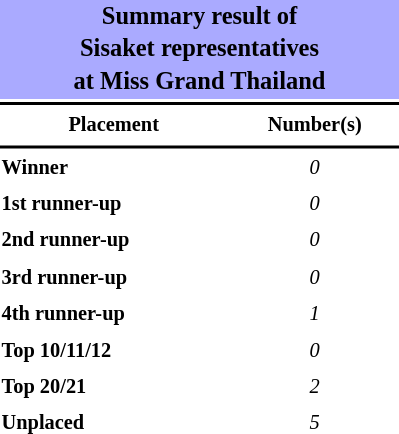<table style="width: 270px; font-size:85%; line-height:1.5em;">
<tr>
<th colspan="2" align="center" style="background:#AAF;"><big>Summary result of<br>Sisaket representatives<br>at Miss Grand Thailand</big></th>
</tr>
<tr>
<td colspan="2" style="background:black"></td>
</tr>
<tr>
<th scope="col">Placement</th>
<th scope="col">Number(s)</th>
</tr>
<tr>
<td colspan="2" style="background:black"></td>
</tr>
<tr>
<td align="left"><strong>Winner</strong></td>
<td align="center"><em>0</em></td>
</tr>
<tr>
<td align="left"><strong>1st runner-up</strong></td>
<td align="center"><em>0</em></td>
</tr>
<tr>
<td align="left"><strong>2nd runner-up</strong></td>
<td align="center"><em>0</em></td>
</tr>
<tr>
<td align="left"><strong>3rd runner-up</strong></td>
<td align="center"><em>0</em></td>
</tr>
<tr>
<td align="left"><strong>4th runner-up</strong></td>
<td align="center"><em>1</em></td>
</tr>
<tr>
<td align="left"><strong>Top 10/11/12</strong></td>
<td align="center"><em>0</em></td>
</tr>
<tr>
<td align="left"><strong>Top 20/21</strong></td>
<td align="center"><em>2</em></td>
</tr>
<tr>
<td align="left"><strong>Unplaced</strong></td>
<td align="center"><em>5</em></td>
</tr>
</table>
